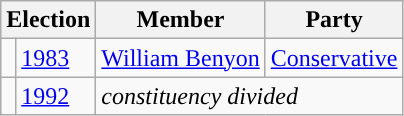<table class="wikitable">
<tr>
<th colspan="2">Election</th>
<th>Member </th>
<th>Party</th>
</tr>
<tr>
<td style="color:inherit;background-color: "></td>
<td><a href='#'>1983</a></td>
<td><a href='#'>William Benyon</a></td>
<td><a href='#'>Conservative</a></td>
</tr>
<tr>
<td></td>
<td><a href='#'>1992</a></td>
<td colspan="2"><em>constituency divided</em></td>
</tr>
</table>
